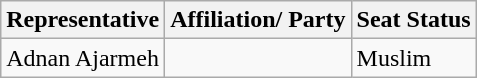<table class="wikitable">
<tr>
<th>Representative</th>
<th>Affiliation/ Party</th>
<th>Seat Status</th>
</tr>
<tr>
<td>Adnan Ajarmeh</td>
<td></td>
<td>Muslim</td>
</tr>
</table>
